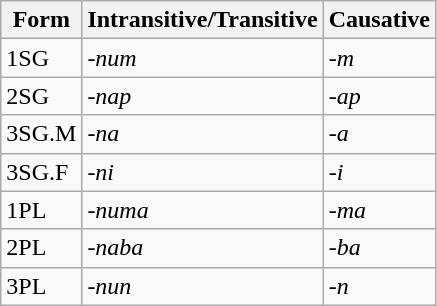<table class="wikitable">
<tr>
<th>Form</th>
<th>Intransitive/Transitive</th>
<th>Causative</th>
</tr>
<tr>
<td>1SG</td>
<td><em>-num</em></td>
<td><em>-m</em></td>
</tr>
<tr>
<td>2SG</td>
<td><em>-nap</em></td>
<td><em>-ap</em></td>
</tr>
<tr>
<td>3SG.M</td>
<td><em>-na</em></td>
<td><em>-a</em></td>
</tr>
<tr>
<td>3SG.F</td>
<td><em>-ni</em></td>
<td><em>-i</em></td>
</tr>
<tr>
<td>1PL</td>
<td><em>-numa</em></td>
<td><em>-ma</em></td>
</tr>
<tr>
<td>2PL</td>
<td><em>-naba</em></td>
<td><em>-ba</em></td>
</tr>
<tr>
<td>3PL</td>
<td><em>-nun</em></td>
<td><em>-n</em></td>
</tr>
</table>
